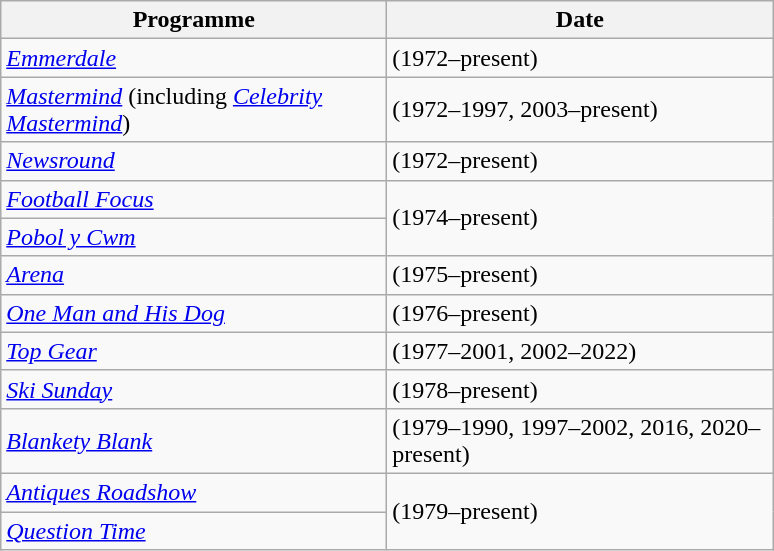<table class="wikitable">
<tr>
<th width=250>Programme</th>
<th width=250>Date</th>
</tr>
<tr>
<td><em><a href='#'>Emmerdale</a></em></td>
<td>(1972–present)</td>
</tr>
<tr>
<td><em><a href='#'>Mastermind</a></em> (including <em><a href='#'>Celebrity Mastermind</a></em>)</td>
<td>(1972–1997, 2003–present)</td>
</tr>
<tr>
<td><em><a href='#'>Newsround</a></em></td>
<td>(1972–present)</td>
</tr>
<tr>
<td><em><a href='#'>Football Focus</a></em></td>
<td rowspan="2">(1974–present)</td>
</tr>
<tr>
<td><em><a href='#'>Pobol y Cwm</a></em></td>
</tr>
<tr>
<td><em><a href='#'>Arena</a></em></td>
<td>(1975–present)</td>
</tr>
<tr>
<td><em><a href='#'>One Man and His Dog</a></em></td>
<td>(1976–present)</td>
</tr>
<tr>
<td><em><a href='#'>Top Gear</a></em></td>
<td>(1977–2001, 2002–2022)</td>
</tr>
<tr>
<td><em><a href='#'>Ski Sunday</a></em></td>
<td>(1978–present)</td>
</tr>
<tr>
<td><em><a href='#'>Blankety Blank</a></em></td>
<td>(1979–1990, 1997–2002, 2016, 2020–present)</td>
</tr>
<tr>
<td><em><a href='#'>Antiques Roadshow</a></em></td>
<td rowspan="2">(1979–present)</td>
</tr>
<tr>
<td><em><a href='#'>Question Time</a></em></td>
</tr>
</table>
